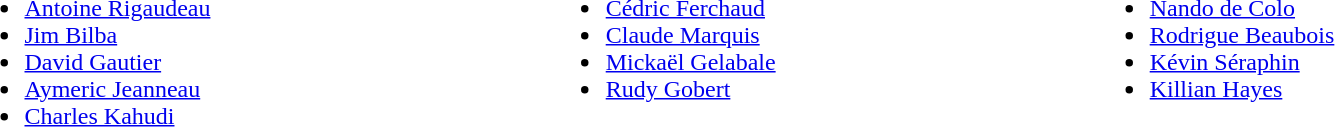<table style="border:0;width:90%;">
<tr style="vertical-align:top;">
<td><br><ul><li> <a href='#'>Antoine Rigaudeau</a></li><li> <a href='#'>Jim Bilba</a></li><li> <a href='#'>David Gautier</a></li><li> <a href='#'>Aymeric Jeanneau</a></li><li> <a href='#'>Charles Kahudi</a></li></ul></td>
<td><br><ul><li> <a href='#'>Cédric Ferchaud</a></li><li> <a href='#'>Claude Marquis</a></li><li> <a href='#'>Mickaël Gelabale</a></li><li> <a href='#'>Rudy Gobert</a></li></ul></td>
<td><br><ul><li> <a href='#'>Nando de Colo</a></li><li> <a href='#'>Rodrigue Beaubois</a></li><li> <a href='#'>Kévin Séraphin</a></li><li> <a href='#'>Killian Hayes</a></li></ul></td>
</tr>
</table>
